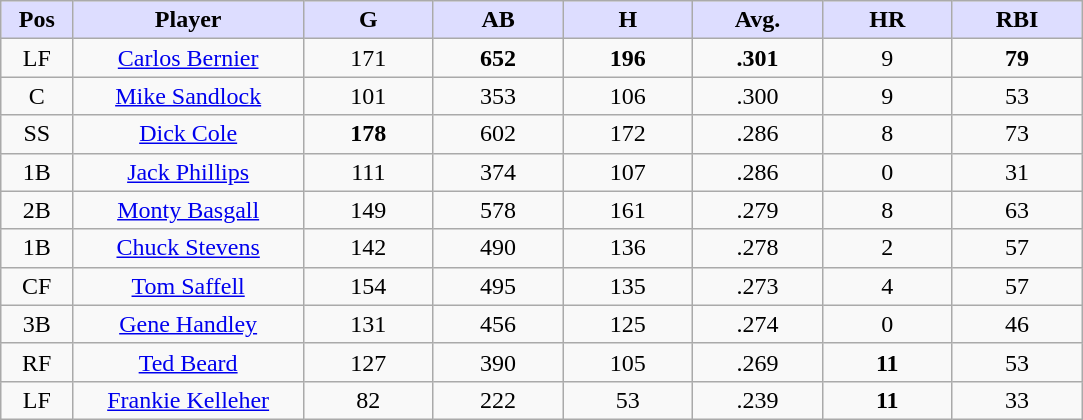<table class="wikitable sortable">
<tr>
<th style="background:#ddf; width:5%;">Pos</th>
<th style="background:#ddf; width:16%;">Player</th>
<th style="background:#ddf; width:9%;">G</th>
<th style="background:#ddf; width:9%;">AB</th>
<th style="background:#ddf; width:9%;">H</th>
<th style="background:#ddf; width:9%;">Avg.</th>
<th style="background:#ddf; width:9%;">HR</th>
<th style="background:#ddf; width:9%;">RBI</th>
</tr>
<tr style="text-align:center;">
<td>LF</td>
<td><a href='#'>Carlos Bernier</a></td>
<td>171</td>
<td><strong>652</strong></td>
<td><strong>196</strong></td>
<td><strong>.301</strong></td>
<td>9</td>
<td><strong>79</strong></td>
</tr>
<tr style="text-align:center;">
<td>C</td>
<td><a href='#'>Mike Sandlock</a></td>
<td>101</td>
<td>353</td>
<td>106</td>
<td>.300</td>
<td>9</td>
<td>53</td>
</tr>
<tr style="text-align:center;">
<td>SS</td>
<td><a href='#'>Dick Cole</a></td>
<td><strong>178</strong></td>
<td>602</td>
<td>172</td>
<td>.286</td>
<td>8</td>
<td>73</td>
</tr>
<tr style="text-align:center;">
<td>1B</td>
<td><a href='#'>Jack Phillips</a></td>
<td>111</td>
<td>374</td>
<td>107</td>
<td>.286</td>
<td>0</td>
<td>31</td>
</tr>
<tr style="text-align:center;">
<td>2B</td>
<td><a href='#'>Monty Basgall</a></td>
<td>149</td>
<td>578</td>
<td>161</td>
<td>.279</td>
<td>8</td>
<td>63</td>
</tr>
<tr style="text-align:center;">
<td>1B</td>
<td><a href='#'>Chuck Stevens</a></td>
<td>142</td>
<td>490</td>
<td>136</td>
<td>.278</td>
<td>2</td>
<td>57</td>
</tr>
<tr style="text-align:center;">
<td>CF</td>
<td><a href='#'>Tom Saffell</a></td>
<td>154</td>
<td>495</td>
<td>135</td>
<td>.273</td>
<td>4</td>
<td>57</td>
</tr>
<tr style="text-align:center;">
<td>3B</td>
<td><a href='#'>Gene Handley</a></td>
<td>131</td>
<td>456</td>
<td>125</td>
<td>.274</td>
<td>0</td>
<td>46</td>
</tr>
<tr style="text-align:center;">
<td>RF</td>
<td><a href='#'>Ted Beard</a></td>
<td>127</td>
<td>390</td>
<td>105</td>
<td>.269</td>
<td><strong>11</strong></td>
<td>53</td>
</tr>
<tr style="text-align:center;">
<td>LF</td>
<td><a href='#'>Frankie Kelleher</a></td>
<td>82</td>
<td>222</td>
<td>53</td>
<td>.239</td>
<td><strong>11</strong></td>
<td>33</td>
</tr>
</table>
